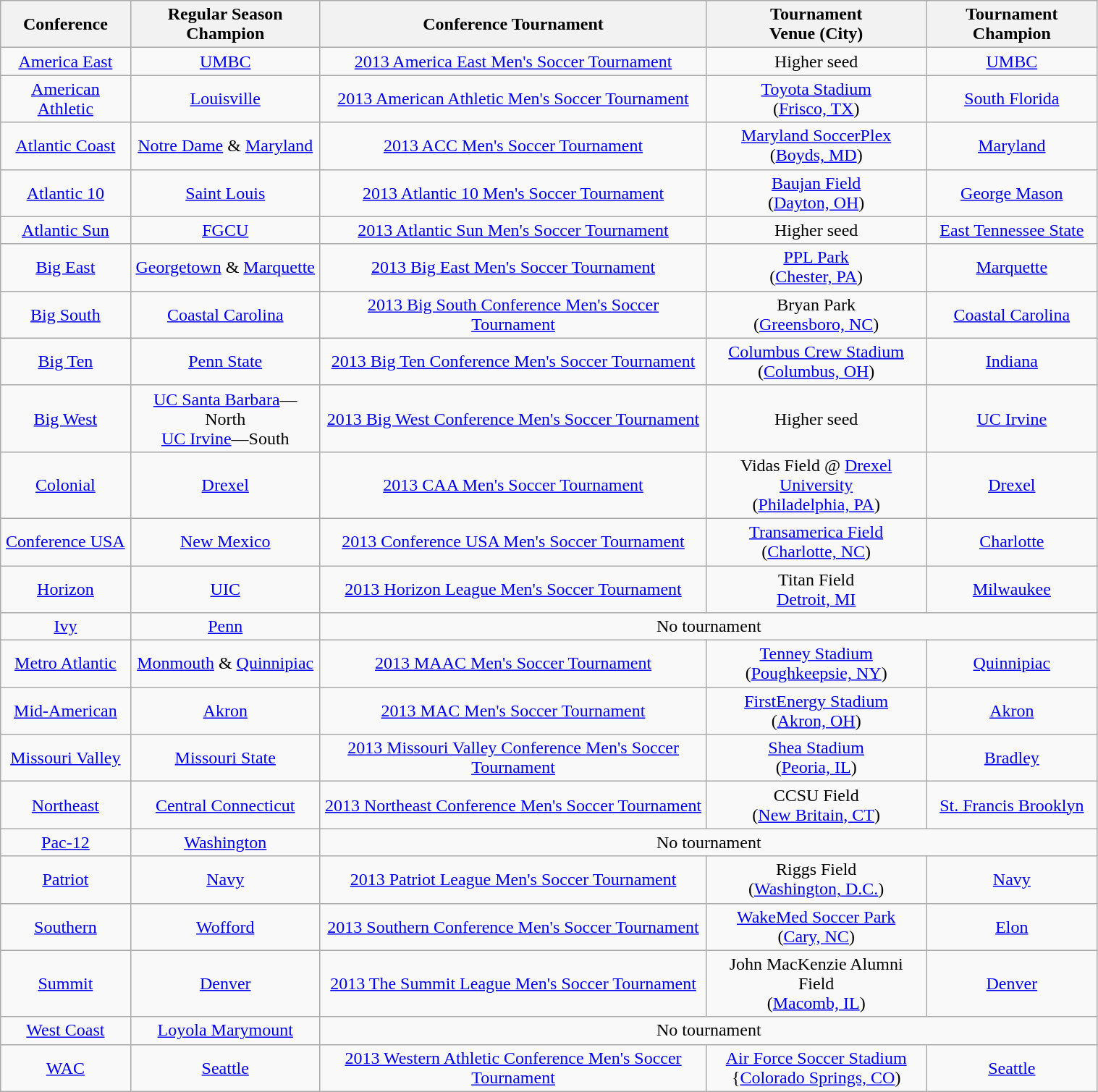<table class="wikitable" style="text-align:center; width: 80%">
<tr>
<th>Conference</th>
<th>Regular Season Champion</th>
<th>Conference Tournament</th>
<th>Tournament <br> Venue (City)</th>
<th>Tournament Champion</th>
</tr>
<tr>
<td><a href='#'>America East</a></td>
<td><a href='#'>UMBC</a></td>
<td><a href='#'>2013 America East Men's Soccer Tournament</a></td>
<td>Higher seed</td>
<td><a href='#'>UMBC</a></td>
</tr>
<tr>
<td><a href='#'>American Athletic</a></td>
<td><a href='#'>Louisville</a></td>
<td><a href='#'>2013 American Athletic Men's Soccer Tournament</a></td>
<td><a href='#'>Toyota Stadium</a><br>(<a href='#'>Frisco, TX</a>)</td>
<td><a href='#'>South Florida</a></td>
</tr>
<tr>
<td><a href='#'>Atlantic Coast</a></td>
<td><a href='#'>Notre Dame</a> & <a href='#'>Maryland</a></td>
<td><a href='#'>2013 ACC Men's Soccer Tournament</a></td>
<td><a href='#'>Maryland SoccerPlex</a><br>(<a href='#'>Boyds, MD</a>)</td>
<td><a href='#'>Maryland</a></td>
</tr>
<tr>
<td><a href='#'>Atlantic 10</a></td>
<td><a href='#'>Saint Louis</a></td>
<td><a href='#'>2013 Atlantic 10 Men's Soccer Tournament</a></td>
<td><a href='#'>Baujan Field</a><br>(<a href='#'>Dayton, OH</a>)</td>
<td><a href='#'>George Mason</a></td>
</tr>
<tr>
<td><a href='#'>Atlantic Sun</a></td>
<td><a href='#'>FGCU</a></td>
<td><a href='#'>2013 Atlantic Sun Men's Soccer Tournament</a></td>
<td>Higher seed</td>
<td><a href='#'>East Tennessee State</a></td>
</tr>
<tr>
<td><a href='#'>Big East</a></td>
<td><a href='#'>Georgetown</a> & <a href='#'>Marquette</a></td>
<td><a href='#'>2013 Big East Men's Soccer Tournament</a></td>
<td><a href='#'>PPL Park</a><br>(<a href='#'>Chester, PA</a>)</td>
<td><a href='#'>Marquette</a></td>
</tr>
<tr>
<td><a href='#'>Big South</a></td>
<td><a href='#'>Coastal Carolina</a></td>
<td><a href='#'>2013 Big South Conference Men's Soccer Tournament</a></td>
<td>Bryan Park<br>(<a href='#'>Greensboro, NC</a>)</td>
<td><a href='#'>Coastal Carolina</a></td>
</tr>
<tr>
<td><a href='#'>Big Ten</a></td>
<td><a href='#'>Penn State</a></td>
<td><a href='#'>2013 Big Ten Conference Men's Soccer Tournament</a></td>
<td><a href='#'>Columbus Crew Stadium</a><br>(<a href='#'>Columbus, OH</a>)</td>
<td><a href='#'>Indiana</a></td>
</tr>
<tr>
<td><a href='#'>Big West</a></td>
<td><a href='#'>UC Santa Barbara</a>—North<br><a href='#'>UC Irvine</a>—South</td>
<td><a href='#'>2013 Big West Conference Men's Soccer Tournament</a></td>
<td>Higher seed</td>
<td><a href='#'>UC Irvine</a></td>
</tr>
<tr>
<td><a href='#'>Colonial</a></td>
<td><a href='#'>Drexel</a></td>
<td><a href='#'>2013 CAA Men's Soccer Tournament</a></td>
<td>Vidas Field @ <a href='#'>Drexel University</a><br>(<a href='#'>Philadelphia, PA</a>)</td>
<td><a href='#'>Drexel</a></td>
</tr>
<tr>
<td><a href='#'>Conference USA</a></td>
<td><a href='#'>New Mexico</a></td>
<td><a href='#'>2013 Conference USA Men's Soccer Tournament</a></td>
<td><a href='#'>Transamerica Field</a><br>(<a href='#'>Charlotte, NC</a>)</td>
<td><a href='#'>Charlotte</a></td>
</tr>
<tr>
<td><a href='#'>Horizon</a></td>
<td><a href='#'>UIC</a></td>
<td><a href='#'>2013 Horizon League Men's Soccer Tournament</a></td>
<td>Titan Field<br><a href='#'>Detroit, MI</a></td>
<td><a href='#'>Milwaukee</a></td>
</tr>
<tr>
<td><a href='#'>Ivy</a></td>
<td><a href='#'>Penn</a></td>
<td colspan=3>No tournament</td>
</tr>
<tr>
<td><a href='#'>Metro Atlantic</a></td>
<td><a href='#'>Monmouth</a> & <a href='#'>Quinnipiac</a></td>
<td><a href='#'>2013 MAAC Men's Soccer Tournament</a></td>
<td><a href='#'>Tenney Stadium</a><br>(<a href='#'>Poughkeepsie, NY</a>)</td>
<td><a href='#'>Quinnipiac</a></td>
</tr>
<tr>
<td><a href='#'>Mid-American</a></td>
<td><a href='#'>Akron</a></td>
<td><a href='#'>2013 MAC Men's Soccer Tournament</a></td>
<td><a href='#'>FirstEnergy Stadium</a><br>(<a href='#'>Akron, OH</a>)</td>
<td><a href='#'>Akron</a></td>
</tr>
<tr>
<td><a href='#'>Missouri Valley</a></td>
<td><a href='#'>Missouri State</a></td>
<td><a href='#'>2013 Missouri Valley Conference Men's Soccer Tournament</a></td>
<td><a href='#'>Shea Stadium</a><br>(<a href='#'>Peoria, IL</a>)</td>
<td><a href='#'>Bradley</a></td>
</tr>
<tr>
<td><a href='#'>Northeast</a></td>
<td><a href='#'>Central Connecticut</a></td>
<td><a href='#'>2013 Northeast Conference Men's Soccer Tournament</a></td>
<td>CCSU Field<br>(<a href='#'>New Britain, CT</a>)</td>
<td><a href='#'>St. Francis Brooklyn</a></td>
</tr>
<tr>
<td><a href='#'>Pac-12</a></td>
<td><a href='#'>Washington</a></td>
<td colspan=3>No tournament</td>
</tr>
<tr>
<td><a href='#'>Patriot</a></td>
<td><a href='#'>Navy</a></td>
<td><a href='#'>2013 Patriot League Men's Soccer Tournament</a></td>
<td>Riggs Field<br>(<a href='#'>Washington, D.C.</a>)</td>
<td><a href='#'>Navy</a></td>
</tr>
<tr>
<td><a href='#'>Southern</a></td>
<td><a href='#'>Wofford</a></td>
<td><a href='#'>2013 Southern Conference Men's Soccer Tournament</a></td>
<td><a href='#'>WakeMed Soccer Park</a><br>(<a href='#'>Cary, NC</a>)</td>
<td><a href='#'>Elon</a></td>
</tr>
<tr>
<td><a href='#'>Summit</a></td>
<td><a href='#'>Denver</a></td>
<td><a href='#'>2013 The Summit League Men's Soccer Tournament</a></td>
<td>John MacKenzie Alumni Field<br>(<a href='#'>Macomb, IL</a>)</td>
<td><a href='#'>Denver</a></td>
</tr>
<tr>
<td><a href='#'>West Coast</a></td>
<td><a href='#'>Loyola Marymount</a></td>
<td colspan=3>No tournament</td>
</tr>
<tr>
<td><a href='#'>WAC</a></td>
<td><a href='#'>Seattle</a></td>
<td><a href='#'>2013 Western Athletic Conference Men's Soccer Tournament</a></td>
<td><a href='#'>Air Force Soccer Stadium</a><br>{<a href='#'>Colorado Springs, CO</a>)</td>
<td><a href='#'>Seattle</a></td>
</tr>
</table>
